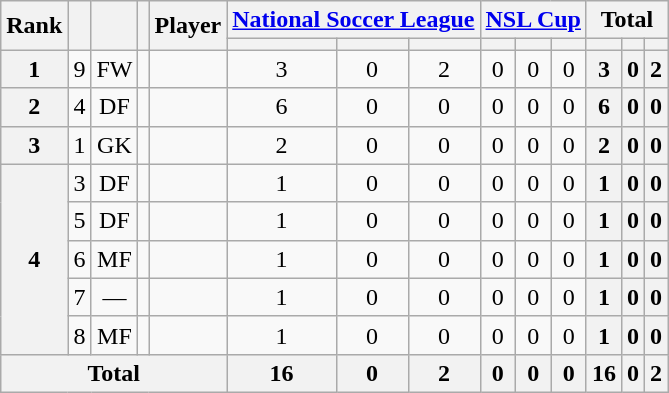<table class="wikitable sortable" style="text-align:center">
<tr>
<th rowspan="2">Rank</th>
<th rowspan="2"></th>
<th rowspan="2"></th>
<th rowspan="2"></th>
<th rowspan="2">Player</th>
<th colspan="3"><a href='#'>National Soccer League</a></th>
<th colspan="3"><a href='#'>NSL Cup</a></th>
<th colspan="3">Total</th>
</tr>
<tr>
<th></th>
<th></th>
<th></th>
<th></th>
<th></th>
<th></th>
<th></th>
<th></th>
<th></th>
</tr>
<tr>
<th>1</th>
<td>9</td>
<td>FW</td>
<td></td>
<td align="left"><br></td>
<td>3</td>
<td>0</td>
<td>2<br></td>
<td>0</td>
<td>0</td>
<td>0<br></td>
<th>3</th>
<th>0</th>
<th>2</th>
</tr>
<tr>
<th>2</th>
<td>4</td>
<td>DF</td>
<td></td>
<td align="left"><br></td>
<td>6</td>
<td>0</td>
<td>0<br></td>
<td>0</td>
<td>0</td>
<td>0<br></td>
<th>6</th>
<th>0</th>
<th>0</th>
</tr>
<tr>
<th>3</th>
<td>1</td>
<td>GK</td>
<td></td>
<td align="left"><br></td>
<td>2</td>
<td>0</td>
<td>0<br></td>
<td>0</td>
<td>0</td>
<td>0<br></td>
<th>2</th>
<th>0</th>
<th>0</th>
</tr>
<tr>
<th rowspan="5">4</th>
<td>3</td>
<td>DF</td>
<td></td>
<td align="left"><br></td>
<td>1</td>
<td>0</td>
<td>0<br></td>
<td>0</td>
<td>0</td>
<td>0<br></td>
<th>1</th>
<th>0</th>
<th>0</th>
</tr>
<tr>
<td>5</td>
<td>DF</td>
<td></td>
<td align="left"><br></td>
<td>1</td>
<td>0</td>
<td>0<br></td>
<td>0</td>
<td>0</td>
<td>0<br></td>
<th>1</th>
<th>0</th>
<th>0</th>
</tr>
<tr>
<td>6</td>
<td>MF</td>
<td></td>
<td align="left"><br></td>
<td>1</td>
<td>0</td>
<td>0<br></td>
<td>0</td>
<td>0</td>
<td>0<br></td>
<th>1</th>
<th>0</th>
<th>0</th>
</tr>
<tr>
<td>7</td>
<td>—</td>
<td></td>
<td align="left"><br></td>
<td>1</td>
<td>0</td>
<td>0<br></td>
<td>0</td>
<td>0</td>
<td>0<br></td>
<th>1</th>
<th>0</th>
<th>0</th>
</tr>
<tr>
<td>8</td>
<td>MF</td>
<td></td>
<td align="left"><br></td>
<td>1</td>
<td>0</td>
<td>0<br></td>
<td>0</td>
<td>0</td>
<td>0<br></td>
<th>1</th>
<th>0</th>
<th>0</th>
</tr>
<tr>
<th colspan="5">Total<br></th>
<th>16</th>
<th>0</th>
<th>2<br></th>
<th>0</th>
<th>0</th>
<th>0<br></th>
<th>16</th>
<th>0</th>
<th>2</th>
</tr>
</table>
